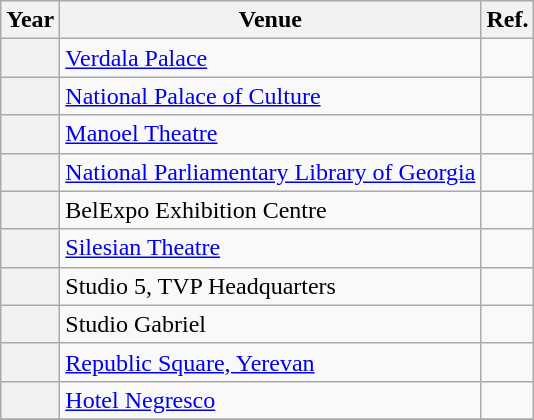<table class="wikitable plainrowheaders">
<tr>
<th>Year</th>
<th>Venue</th>
<th>Ref.</th>
</tr>
<tr>
<th scope="row"></th>
<td><a href='#'>Verdala Palace</a></td>
<td></td>
</tr>
<tr>
<th scope="row"></th>
<td><a href='#'>National Palace of Culture</a></td>
<td></td>
</tr>
<tr>
<th scope="row"></th>
<td><a href='#'>Manoel Theatre</a></td>
<td></td>
</tr>
<tr>
<th scope="row"></th>
<td><a href='#'>National Parliamentary Library of Georgia</a></td>
<td></td>
</tr>
<tr>
<th scope="row"></th>
<td>BelExpo Exhibition Centre</td>
<td></td>
</tr>
<tr>
<th scope="row"></th>
<td><a href='#'>Silesian Theatre</a></td>
<td></td>
</tr>
<tr>
<th scope="row"></th>
<td>Studio 5, TVP Headquarters</td>
<td></td>
</tr>
<tr>
<th scope="row"></th>
<td>Studio Gabriel</td>
<td></td>
</tr>
<tr>
<th scope="row"></th>
<td><a href='#'>Republic Square, Yerevan</a></td>
<td></td>
</tr>
<tr>
<th scope="row"></th>
<td><a href='#'>Hotel Negresco</a></td>
<td></td>
</tr>
<tr>
</tr>
</table>
